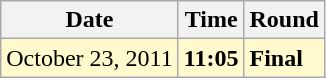<table class="wikitable">
<tr>
<th>Date</th>
<th>Time</th>
<th>Round</th>
</tr>
<tr style=background:lemonchiffon>
<td>October 23, 2011</td>
<td><strong>11:05</strong></td>
<td><strong>Final</strong></td>
</tr>
</table>
